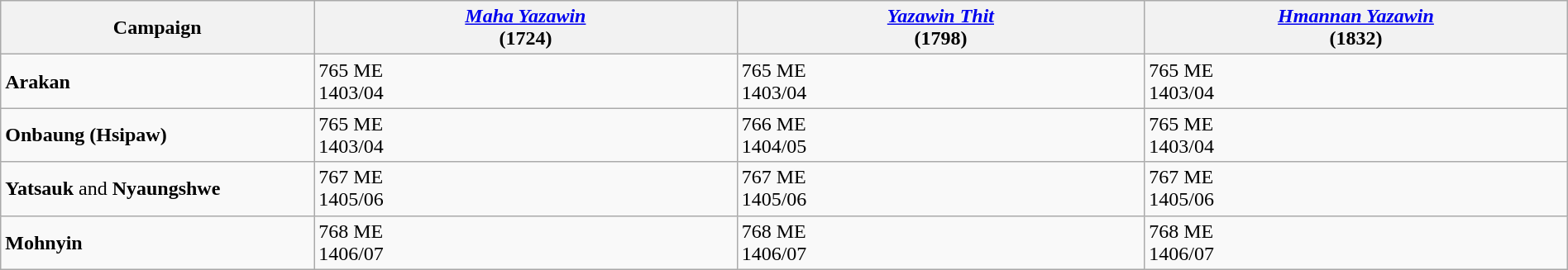<table width=100% class="wikitable">
<tr>
<th width=20%>Campaign</th>
<th width=27%><em><a href='#'>Maha Yazawin</a></em> <br> (1724)</th>
<th width=26%><em><a href='#'>Yazawin Thit</a></em> <br> (1798)</th>
<th width=27%><em><a href='#'>Hmannan Yazawin</a></em> <br> (1832)</th>
</tr>
<tr>
<td><strong>Arakan</strong></td>
<td>765 ME <br> 1403/04</td>
<td>765 ME <br> 1403/04</td>
<td>765 ME <br> 1403/04</td>
</tr>
<tr>
<td><strong>Onbaung (Hsipaw)</strong></td>
<td>765 ME <br> 1403/04</td>
<td>766 ME <br> 1404/05</td>
<td>765 ME <br> 1403/04</td>
</tr>
<tr>
<td><strong>Yatsauk</strong> and <strong>Nyaungshwe</strong></td>
<td>767 ME <br> 1405/06</td>
<td>767 ME <br> 1405/06</td>
<td>767 ME <br> 1405/06</td>
</tr>
<tr>
<td><strong>Mohnyin</strong></td>
<td>768 ME <br> 1406/07</td>
<td>768 ME <br> 1406/07</td>
<td>768 ME <br> 1406/07</td>
</tr>
</table>
